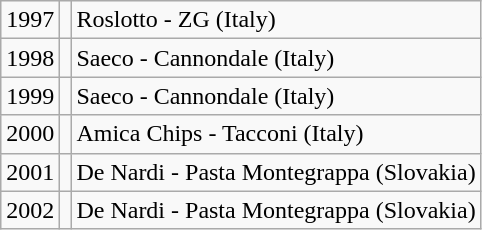<table class="wikitable">
<tr>
<td>1997</td>
<td></td>
<td>Roslotto - ZG (Italy) </td>
</tr>
<tr>
<td>1998</td>
<td></td>
<td>Saeco - Cannondale (Italy)</td>
</tr>
<tr>
<td>1999</td>
<td></td>
<td>Saeco - Cannondale (Italy)</td>
</tr>
<tr>
<td>2000</td>
<td></td>
<td>Amica Chips - Tacconi (Italy)</td>
</tr>
<tr>
<td>2001</td>
<td></td>
<td>De Nardi - Pasta Montegrappa (Slovakia)</td>
</tr>
<tr>
<td>2002</td>
<td></td>
<td>De Nardi - Pasta Montegrappa (Slovakia)</td>
</tr>
</table>
